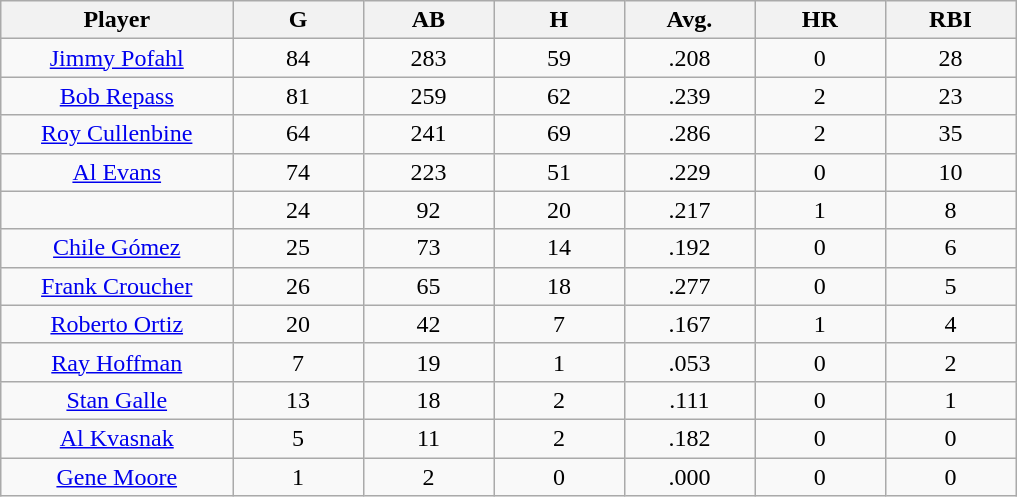<table class="wikitable sortable">
<tr>
<th bgcolor="#DDDDFF" width="16%">Player</th>
<th bgcolor="#DDDDFF" width="9%">G</th>
<th bgcolor="#DDDDFF" width="9%">AB</th>
<th bgcolor="#DDDDFF" width="9%">H</th>
<th bgcolor="#DDDDFF" width="9%">Avg.</th>
<th bgcolor="#DDDDFF" width="9%">HR</th>
<th bgcolor="#DDDDFF" width="9%">RBI</th>
</tr>
<tr align="center">
<td><a href='#'>Jimmy Pofahl</a></td>
<td>84</td>
<td>283</td>
<td>59</td>
<td>.208</td>
<td>0</td>
<td>28</td>
</tr>
<tr align=center>
<td><a href='#'>Bob Repass</a></td>
<td>81</td>
<td>259</td>
<td>62</td>
<td>.239</td>
<td>2</td>
<td>23</td>
</tr>
<tr align=center>
<td><a href='#'>Roy Cullenbine</a></td>
<td>64</td>
<td>241</td>
<td>69</td>
<td>.286</td>
<td>2</td>
<td>35</td>
</tr>
<tr align=center>
<td><a href='#'>Al Evans</a></td>
<td>74</td>
<td>223</td>
<td>51</td>
<td>.229</td>
<td>0</td>
<td>10</td>
</tr>
<tr align=center>
<td></td>
<td>24</td>
<td>92</td>
<td>20</td>
<td>.217</td>
<td>1</td>
<td>8</td>
</tr>
<tr align="center">
<td><a href='#'>Chile Gómez</a></td>
<td>25</td>
<td>73</td>
<td>14</td>
<td>.192</td>
<td>0</td>
<td>6</td>
</tr>
<tr align=center>
<td><a href='#'>Frank Croucher</a></td>
<td>26</td>
<td>65</td>
<td>18</td>
<td>.277</td>
<td>0</td>
<td>5</td>
</tr>
<tr align=center>
<td><a href='#'>Roberto Ortiz</a></td>
<td>20</td>
<td>42</td>
<td>7</td>
<td>.167</td>
<td>1</td>
<td>4</td>
</tr>
<tr align=center>
<td><a href='#'>Ray Hoffman</a></td>
<td>7</td>
<td>19</td>
<td>1</td>
<td>.053</td>
<td>0</td>
<td>2</td>
</tr>
<tr align=center>
<td><a href='#'>Stan Galle</a></td>
<td>13</td>
<td>18</td>
<td>2</td>
<td>.111</td>
<td>0</td>
<td>1</td>
</tr>
<tr align=center>
<td><a href='#'>Al Kvasnak</a></td>
<td>5</td>
<td>11</td>
<td>2</td>
<td>.182</td>
<td>0</td>
<td>0</td>
</tr>
<tr align=center>
<td><a href='#'>Gene Moore</a></td>
<td>1</td>
<td>2</td>
<td>0</td>
<td>.000</td>
<td>0</td>
<td>0</td>
</tr>
</table>
